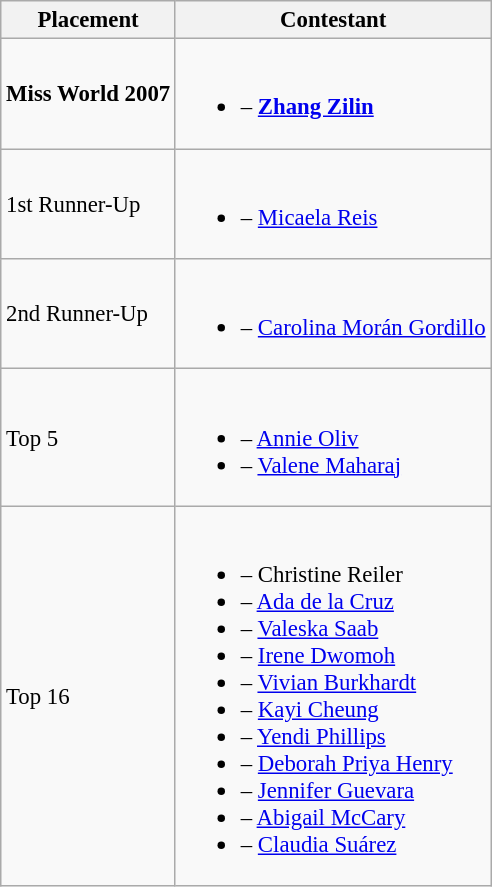<table class="wikitable sortable" style="font-size:95%;">
<tr>
<th>Placement</th>
<th>Contestant</th>
</tr>
<tr>
<td><strong>Miss World 2007</strong></td>
<td><br><ul><li><strong></strong> – <strong><a href='#'>Zhang Zilin</a></strong></li></ul></td>
</tr>
<tr>
<td>1st Runner-Up</td>
<td><br><ul><li> – <a href='#'>Micaela Reis</a></li></ul></td>
</tr>
<tr>
<td>2nd Runner-Up</td>
<td><br><ul><li> – <a href='#'>Carolina Morán Gordillo</a></li></ul></td>
</tr>
<tr>
<td>Top 5</td>
<td><br><ul><li> – <a href='#'>Annie Oliv</a></li><li> – <a href='#'>Valene Maharaj</a></li></ul></td>
</tr>
<tr>
<td>Top 16</td>
<td><br><ul><li> – Christine Reiler</li><li> – <a href='#'>Ada de la Cruz</a></li><li> – <a href='#'>Valeska Saab</a></li><li> – <a href='#'>Irene Dwomoh</a></li><li> – <a href='#'>Vivian Burkhardt</a></li><li> – <a href='#'>Kayi Cheung</a></li><li> – <a href='#'>Yendi Phillips</a></li><li> – <a href='#'>Deborah Priya Henry</a></li><li> – <a href='#'>Jennifer Guevara</a></li><li> – <a href='#'>Abigail McCary</a></li><li> – <a href='#'>Claudia Suárez</a></li></ul></td>
</tr>
</table>
